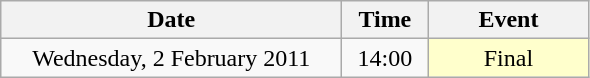<table class = "wikitable" style="text-align:center;">
<tr>
<th width=220>Date</th>
<th width=50>Time</th>
<th width=100>Event</th>
</tr>
<tr>
<td>Wednesday, 2 February 2011</td>
<td>14:00</td>
<td bgcolor=ffffcc>Final</td>
</tr>
</table>
